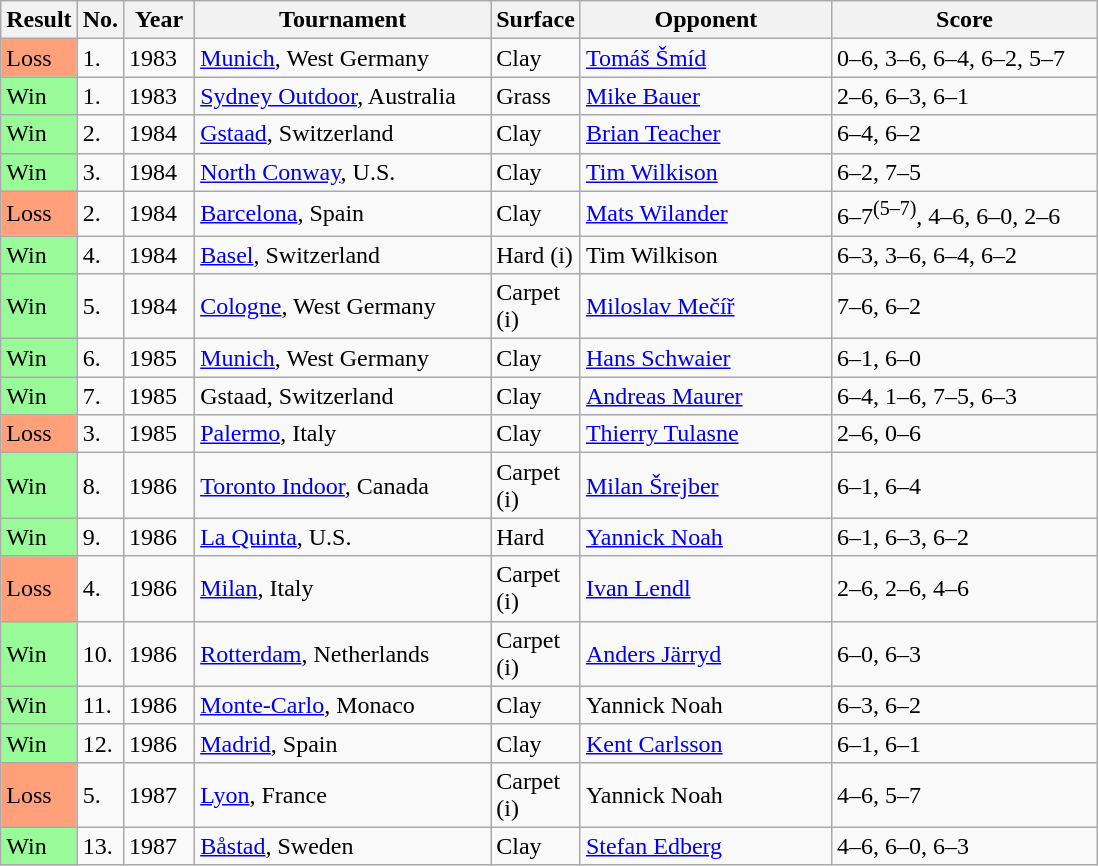<table class="sortable wikitable">
<tr>
<th style="width:35px">Result</th>
<th style="width:20px" class="unsortable">No.</th>
<th style="width:40px">Year</th>
<th style="width:190px">Tournament</th>
<th style="width:50px">Surface</th>
<th style="width:160px">Opponent</th>
<th style="width:170px" class="unsortable">Score</th>
</tr>
<tr>
<td style="background:#ffa07a;">Loss</td>
<td>1.</td>
<td>1983</td>
<td><a href='#'>Munich</a>, West Germany</td>
<td>Clay</td>
<td> <a href='#'>Tomáš Šmíd</a></td>
<td>0–6, 3–6, 6–4, 6–2, 5–7</td>
</tr>
<tr>
<td style="background:#98fb98;">Win</td>
<td>1.</td>
<td>1983</td>
<td><a href='#'>Sydney Outdoor</a>, Australia</td>
<td>Grass</td>
<td> <a href='#'>Mike Bauer</a></td>
<td>2–6, 6–3, 6–1</td>
</tr>
<tr>
<td style="background:#98fb98;">Win</td>
<td>2.</td>
<td>1984</td>
<td><a href='#'>Gstaad</a>, Switzerland</td>
<td>Clay</td>
<td> <a href='#'>Brian Teacher</a></td>
<td>6–4, 6–2</td>
</tr>
<tr>
<td style="background:#98fb98;">Win</td>
<td>3.</td>
<td>1984</td>
<td><a href='#'>North Conway</a>, U.S.</td>
<td>Clay</td>
<td> <a href='#'>Tim Wilkison</a></td>
<td>6–2, 7–5</td>
</tr>
<tr>
<td style="background:#ffa07a;">Loss</td>
<td>2.</td>
<td>1984</td>
<td><a href='#'>Barcelona</a>, Spain</td>
<td>Clay</td>
<td> <a href='#'>Mats Wilander</a></td>
<td>6–7<sup>(5–7)</sup>, 4–6, 6–0, 2–6</td>
</tr>
<tr>
<td style="background:#98fb98;">Win</td>
<td>4.</td>
<td>1984</td>
<td><a href='#'>Basel</a>, Switzerland</td>
<td>Hard (i)</td>
<td> Tim Wilkison</td>
<td>6–3, 3–6, 6–4, 6–2</td>
</tr>
<tr>
<td style="background:#98fb98;">Win</td>
<td>5.</td>
<td>1984</td>
<td><a href='#'>Cologne</a>, West Germany</td>
<td>Carpet (i)</td>
<td> <a href='#'>Miloslav Mečíř</a></td>
<td>7–6, 6–2</td>
</tr>
<tr>
<td style="background:#98fb98;">Win</td>
<td>6.</td>
<td>1985</td>
<td><a href='#'>Munich</a>, West Germany</td>
<td>Clay</td>
<td> <a href='#'>Hans Schwaier</a></td>
<td>6–1, 6–0</td>
</tr>
<tr>
<td style="background:#98fb98;">Win</td>
<td>7.</td>
<td>1985</td>
<td>Gstaad, Switzerland</td>
<td>Clay</td>
<td> <a href='#'>Andreas Maurer</a></td>
<td>6–4, 1–6, 7–5, 6–3</td>
</tr>
<tr>
<td style="background:#ffa07a;">Loss</td>
<td>3.</td>
<td>1985</td>
<td><a href='#'>Palermo</a>, Italy</td>
<td>Clay</td>
<td> <a href='#'>Thierry Tulasne</a></td>
<td>2–6, 0–6</td>
</tr>
<tr>
<td style="background:#98fb98;">Win</td>
<td>8.</td>
<td>1986</td>
<td><a href='#'>Toronto Indoor</a>, Canada</td>
<td>Carpet (i)</td>
<td> <a href='#'>Milan Šrejber</a></td>
<td>6–1, 6–4</td>
</tr>
<tr>
<td style="background:#98fb98;">Win</td>
<td>9.</td>
<td>1986</td>
<td><a href='#'>La Quinta</a>, U.S.</td>
<td>Hard</td>
<td> <a href='#'>Yannick Noah</a></td>
<td>6–1, 6–3, 6–2</td>
</tr>
<tr>
<td style="background:#ffa07a;">Loss</td>
<td>4.</td>
<td>1986</td>
<td><a href='#'>Milan</a>, Italy</td>
<td>Carpet (i)</td>
<td> <a href='#'>Ivan Lendl</a></td>
<td>2–6, 2–6, 4–6</td>
</tr>
<tr>
<td style="background:#98fb98;">Win</td>
<td>10.</td>
<td>1986</td>
<td><a href='#'>Rotterdam</a>, Netherlands</td>
<td>Carpet (i)</td>
<td> <a href='#'>Anders Järryd</a></td>
<td>6–0, 6–3</td>
</tr>
<tr>
<td style="background:#98fb98;">Win</td>
<td>11.</td>
<td>1986</td>
<td><a href='#'>Monte-Carlo</a>, Monaco</td>
<td>Clay</td>
<td> Yannick Noah</td>
<td>6–3, 6–2</td>
</tr>
<tr>
<td style="background:#98fb98;">Win</td>
<td>12.</td>
<td>1986</td>
<td><a href='#'>Madrid</a>, Spain</td>
<td>Clay</td>
<td> <a href='#'>Kent Carlsson</a></td>
<td>6–1, 6–1</td>
</tr>
<tr>
<td style="background:#ffa07a;">Loss</td>
<td>5.</td>
<td>1987</td>
<td><a href='#'>Lyon</a>, France</td>
<td>Carpet (i)</td>
<td> Yannick Noah</td>
<td>4–6, 5–7</td>
</tr>
<tr>
<td style="background:#98fb98;">Win</td>
<td>13.</td>
<td>1987</td>
<td><a href='#'>Båstad</a>, Sweden</td>
<td>Clay</td>
<td> <a href='#'>Stefan Edberg</a></td>
<td>4–6, 6–0, 6–3</td>
</tr>
</table>
